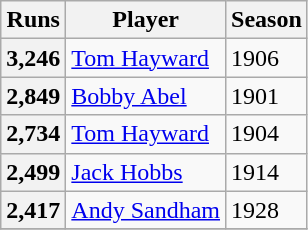<table class="wikitable">
<tr>
<th>Runs</th>
<th>Player</th>
<th>Season</th>
</tr>
<tr>
<th>3,246</th>
<td> <a href='#'>Tom Hayward</a></td>
<td>1906</td>
</tr>
<tr>
<th>2,849</th>
<td> <a href='#'>Bobby Abel</a></td>
<td>1901</td>
</tr>
<tr>
<th>2,734</th>
<td> <a href='#'>Tom Hayward</a></td>
<td>1904</td>
</tr>
<tr>
<th>2,499</th>
<td> <a href='#'>Jack Hobbs</a></td>
<td>1914</td>
</tr>
<tr>
<th>2,417</th>
<td> <a href='#'>Andy Sandham</a></td>
<td>1928</td>
</tr>
<tr>
</tr>
</table>
